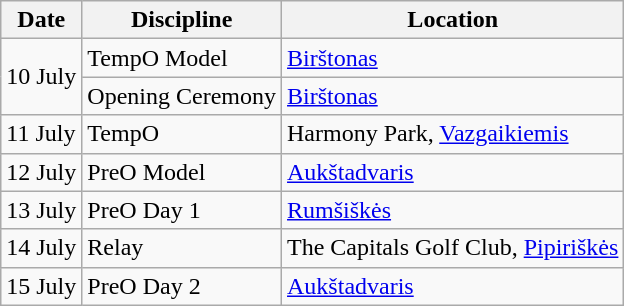<table class="wikitable">
<tr>
<th>Date</th>
<th>Discipline</th>
<th>Location</th>
</tr>
<tr>
<td rowspan="2">10 July</td>
<td>TempO Model</td>
<td><a href='#'>Birštonas</a></td>
</tr>
<tr>
<td>Opening Ceremony</td>
<td><a href='#'>Birštonas</a></td>
</tr>
<tr>
<td>11 July</td>
<td>TempO</td>
<td>Harmony Park, <a href='#'>Vazgaikiemis</a></td>
</tr>
<tr>
<td>12 July</td>
<td>PreO Model</td>
<td><a href='#'>Aukštadvaris</a></td>
</tr>
<tr>
<td>13 July</td>
<td>PreO Day 1</td>
<td><a href='#'>Rumšiškės</a></td>
</tr>
<tr>
<td>14 July</td>
<td>Relay</td>
<td>The Capitals Golf Club, <a href='#'>Pipiriškės</a></td>
</tr>
<tr>
<td>15 July</td>
<td>PreO Day 2</td>
<td><a href='#'>Aukštadvaris</a></td>
</tr>
</table>
